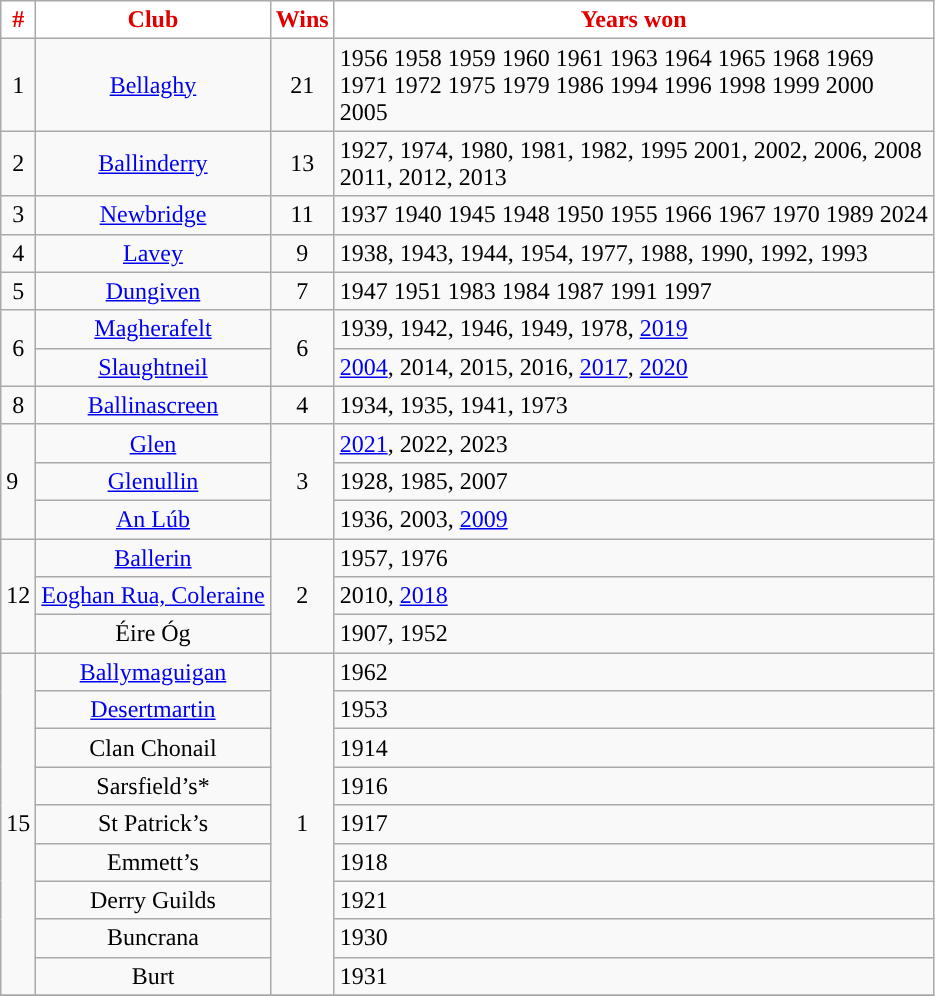<table class="wikitable">
<tr>
<th style="background:white;color:#E00000;">#</th>
<th style="background:white;color:#E00000;">Club</th>
<th style="background:white;color:#E00000;">Wins</th>
<th style="background:white;color:#E00000;">Years won</th>
</tr>
<tr>
<td align=center>1</td>
<td align=center><a href='#'>Bellaghy</a></td>
<td align=center>21</td>
<td>1956 1958 1959 1960 1961 1963 1964 1965 1968 1969<br>1971 1972 1975 1979 1986 1994 1996 1998 1999 2000<br>2005</td>
</tr>
<tr>
<td align=center>2</td>
<td align=center><a href='#'>Ballinderry</a></td>
<td align=center>13</td>
<td>1927, 1974, 1980, 1981, 1982, 1995 2001, 2002, 2006, 2008<br>2011, 2012, 2013</td>
</tr>
<tr>
<td align=center>3</td>
<td align=center><a href='#'>Newbridge</a></td>
<td align=center>11</td>
<td>1937 1940 1945 1948 1950 1955 1966 1967 1970 1989 2024</td>
</tr>
<tr>
<td align=center>4</td>
<td align=center><a href='#'>Lavey</a></td>
<td align=center>9</td>
<td>1938, 1943, 1944, 1954, 1977, 1988, 1990, 1992, 1993</td>
</tr>
<tr>
<td align=center>5</td>
<td align=center><a href='#'>Dungiven</a></td>
<td align=center>7</td>
<td>1947 1951 1983 1984 1987 1991 1997</td>
</tr>
<tr>
<td rowspan=2 align=center>6</td>
<td align=center><a href='#'>Magherafelt</a></td>
<td rowspan=2 align=center>6</td>
<td>1939, 1942, 1946, 1949, 1978, <a href='#'>2019</a></td>
</tr>
<tr>
<td align=center><a href='#'>Slaughtneil</a></td>
<td><a href='#'>2004</a>, 2014, 2015, 2016, <a href='#'>2017</a>, <a href='#'>2020</a></td>
</tr>
<tr>
<td align="center">8</td>
<td align=center><a href='#'>Ballinascreen</a></td>
<td align=center>4</td>
<td>1934, 1935, 1941, 1973</td>
</tr>
<tr>
<td rowspan="3">9</td>
<td align="center"><a href='#'>Glen</a></td>
<td align="center" rowspan="3">3</td>
<td><a href='#'>2021</a>, 2022, 2023</td>
</tr>
<tr>
<td align="center"><a href='#'>Glenullin</a></td>
<td>1928, 1985, 2007</td>
</tr>
<tr>
<td align=center><a href='#'>An Lúb</a></td>
<td>1936, 2003, <a href='#'>2009</a></td>
</tr>
<tr>
<td rowspan="3" align="center">12</td>
<td align="center"><a href='#'>Ballerin</a></td>
<td rowspan="3" align="center">2</td>
<td>1957, 1976</td>
</tr>
<tr>
<td align="center"><a href='#'>Eoghan Rua, Coleraine</a></td>
<td>2010, <a href='#'>2018</a></td>
</tr>
<tr>
<td align="center">Éire Óg</td>
<td>1907, 1952</td>
</tr>
<tr>
<td rowspan=9 align=center>15</td>
<td align=center><a href='#'>Ballymaguigan</a></td>
<td rowspan=9 align=center>1</td>
<td>1962</td>
</tr>
<tr>
<td align="center"><a href='#'>Desertmartin</a></td>
<td>1953</td>
</tr>
<tr>
<td align=center>Clan Chonail</td>
<td>1914</td>
</tr>
<tr>
<td align=center>Sarsfield’s*</td>
<td>1916</td>
</tr>
<tr>
<td align=center>St Patrick’s</td>
<td>1917</td>
</tr>
<tr>
<td align=center>Emmett’s</td>
<td>1918</td>
</tr>
<tr>
<td align=center>Derry Guilds</td>
<td>1921</td>
</tr>
<tr>
<td align=center>Buncrana</td>
<td>1930</td>
</tr>
<tr>
<td align=center>Burt</td>
<td>1931</td>
</tr>
<tr>
</tr>
</table>
